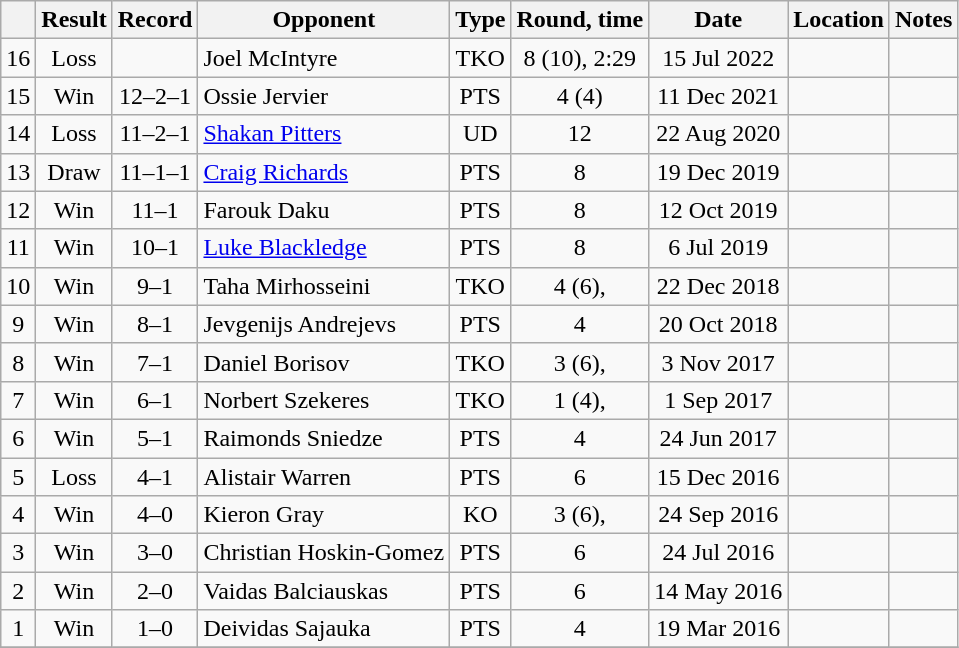<table class="wikitable" style="text-align:center; font-size:100%">
<tr>
<th></th>
<th>Result</th>
<th>Record</th>
<th>Opponent</th>
<th>Type</th>
<th>Round, time</th>
<th>Date</th>
<th>Location</th>
<th>Notes</th>
</tr>
<tr>
<td>16</td>
<td>Loss</td>
<td></td>
<td align=left> Joel McIntyre</td>
<td>TKO</td>
<td>8 (10), 2:29</td>
<td>15 Jul 2022</td>
<td align=left></td>
<td align=left></td>
</tr>
<tr>
<td>15</td>
<td>Win</td>
<td>12–2–1</td>
<td align=left> Ossie Jervier</td>
<td>PTS</td>
<td>4 (4)</td>
<td>11 Dec 2021</td>
<td align=left></td>
<td></td>
</tr>
<tr>
<td>14</td>
<td>Loss</td>
<td>11–2–1</td>
<td align=left> <a href='#'>Shakan Pitters</a></td>
<td>UD</td>
<td>12</td>
<td>22 Aug 2020</td>
<td align=left></td>
<td align=left></td>
</tr>
<tr>
<td>13</td>
<td>Draw</td>
<td>11–1–1</td>
<td align=left> <a href='#'>Craig Richards</a></td>
<td>PTS</td>
<td>8</td>
<td>19 Dec 2019</td>
<td align=left></td>
<td></td>
</tr>
<tr>
<td>12</td>
<td>Win</td>
<td>11–1</td>
<td align=left> Farouk Daku</td>
<td>PTS</td>
<td>8</td>
<td>12 Oct 2019</td>
<td align=left></td>
<td></td>
</tr>
<tr>
<td>11</td>
<td>Win</td>
<td>10–1</td>
<td align=left> <a href='#'>Luke Blackledge</a></td>
<td>PTS</td>
<td>8</td>
<td>6 Jul 2019</td>
<td align=left></td>
<td></td>
</tr>
<tr>
<td>10</td>
<td>Win</td>
<td>9–1</td>
<td align=left> Taha Mirhosseini</td>
<td>TKO</td>
<td>4 (6), </td>
<td>22 Dec 2018</td>
<td align=left></td>
<td></td>
</tr>
<tr>
<td>9</td>
<td>Win</td>
<td>8–1</td>
<td align=left> Jevgenijs Andrejevs</td>
<td>PTS</td>
<td>4</td>
<td>20 Oct 2018</td>
<td align=left></td>
<td></td>
</tr>
<tr>
<td>8</td>
<td>Win</td>
<td>7–1</td>
<td align=left> Daniel Borisov</td>
<td>TKO</td>
<td>3 (6), </td>
<td>3 Nov 2017</td>
<td align=left></td>
<td></td>
</tr>
<tr>
<td>7</td>
<td>Win</td>
<td>6–1</td>
<td align=left> Norbert Szekeres</td>
<td>TKO</td>
<td>1 (4), </td>
<td>1 Sep 2017</td>
<td align=left></td>
<td></td>
</tr>
<tr>
<td>6</td>
<td>Win</td>
<td>5–1</td>
<td align=left> Raimonds Sniedze</td>
<td>PTS</td>
<td>4</td>
<td>24 Jun 2017</td>
<td align=left></td>
<td></td>
</tr>
<tr>
<td>5</td>
<td>Loss</td>
<td>4–1</td>
<td align=left> Alistair Warren</td>
<td>PTS</td>
<td>6</td>
<td>15 Dec 2016</td>
<td align=left></td>
<td></td>
</tr>
<tr>
<td>4</td>
<td>Win</td>
<td>4–0</td>
<td align=left> Kieron Gray</td>
<td>KO</td>
<td>3 (6), </td>
<td>24 Sep 2016</td>
<td align=left></td>
<td></td>
</tr>
<tr>
<td>3</td>
<td>Win</td>
<td>3–0</td>
<td align=left> Christian Hoskin-Gomez</td>
<td>PTS</td>
<td>6</td>
<td>24 Jul 2016</td>
<td align=left></td>
<td></td>
</tr>
<tr>
<td>2</td>
<td>Win</td>
<td>2–0</td>
<td align=left> Vaidas Balciauskas</td>
<td>PTS</td>
<td>6</td>
<td>14 May 2016</td>
<td align=left></td>
<td></td>
</tr>
<tr>
<td>1</td>
<td>Win</td>
<td>1–0</td>
<td align=left> Deividas Sajauka</td>
<td>PTS</td>
<td>4</td>
<td>19 Mar 2016</td>
<td align=left></td>
<td></td>
</tr>
<tr>
</tr>
</table>
